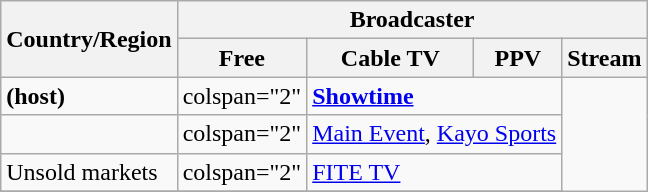<table class="wikitable">
<tr>
<th rowspan="2">Country/Region</th>
<th colspan="4">Broadcaster</th>
</tr>
<tr>
<th>Free</th>
<th>Cable TV</th>
<th>PPV</th>
<th>Stream</th>
</tr>
<tr>
<td><strong> (host)</strong></td>
<td>colspan="2" </td>
<td colspan="2"><a href='#'><strong>Showtime</strong></a></td>
</tr>
<tr>
<td></td>
<td>colspan="2" </td>
<td colspan="2"><a href='#'>Main Event</a>, <a href='#'>Kayo Sports</a></td>
</tr>
<tr>
<td>Unsold markets</td>
<td>colspan="2" </td>
<td colspan="2"><a href='#'>FITE TV</a></td>
</tr>
<tr>
</tr>
</table>
